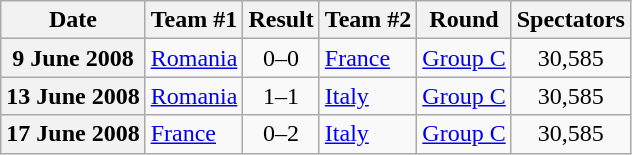<table class="wikitable">
<tr>
<th scope="col">Date</th>
<th scope="col">Team #1</th>
<th scope="col">Result</th>
<th scope="col">Team #2</th>
<th scope="col">Round</th>
<th scope="col">Spectators</th>
</tr>
<tr>
<th scope="row">9 June 2008</th>
<td> <a href='#'>Romania</a></td>
<td style="text-align:center;">0–0</td>
<td> <a href='#'>France</a></td>
<td><a href='#'>Group C</a></td>
<td style="text-align:center;">30,585</td>
</tr>
<tr>
<th scope="row">13 June 2008</th>
<td> <a href='#'>Romania</a></td>
<td style="text-align:center;">1–1</td>
<td> <a href='#'>Italy</a></td>
<td><a href='#'>Group C</a></td>
<td style="text-align:center;">30,585</td>
</tr>
<tr>
<th scope="row">17 June 2008</th>
<td> <a href='#'>France</a></td>
<td style="text-align:center;">0–2</td>
<td> <a href='#'>Italy</a></td>
<td><a href='#'>Group C</a></td>
<td style="text-align:center;">30,585</td>
</tr>
</table>
